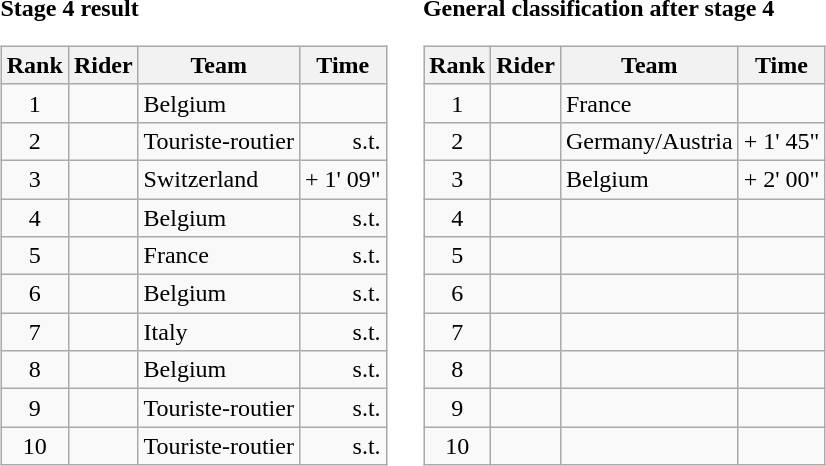<table>
<tr>
<td><strong>Stage 4 result</strong><br><table class="wikitable">
<tr>
<th scope="col">Rank</th>
<th scope="col">Rider</th>
<th scope="col">Team</th>
<th scope="col">Time</th>
</tr>
<tr>
<td style="text-align:center;">1</td>
<td></td>
<td>Belgium</td>
<td style="text-align:right;"></td>
</tr>
<tr>
<td style="text-align:center;">2</td>
<td></td>
<td>Touriste-routier</td>
<td style="text-align:right;">s.t.</td>
</tr>
<tr>
<td style="text-align:center;">3</td>
<td></td>
<td>Switzerland</td>
<td style="text-align:right;">+ 1' 09"</td>
</tr>
<tr>
<td style="text-align:center;">4</td>
<td></td>
<td>Belgium</td>
<td style="text-align:right;">s.t.</td>
</tr>
<tr>
<td style="text-align:center;">5</td>
<td></td>
<td>France</td>
<td style="text-align:right;">s.t.</td>
</tr>
<tr>
<td style="text-align:center;">6</td>
<td></td>
<td>Belgium</td>
<td style="text-align:right;">s.t.</td>
</tr>
<tr>
<td style="text-align:center;">7</td>
<td></td>
<td>Italy</td>
<td style="text-align:right;">s.t.</td>
</tr>
<tr>
<td style="text-align:center;">8</td>
<td></td>
<td>Belgium</td>
<td style="text-align:right;">s.t.</td>
</tr>
<tr>
<td style="text-align:center;">9</td>
<td></td>
<td>Touriste-routier</td>
<td style="text-align:right;">s.t.</td>
</tr>
<tr>
<td style="text-align:center;">10</td>
<td></td>
<td>Touriste-routier</td>
<td style="text-align:right;">s.t.</td>
</tr>
</table>
</td>
<td></td>
<td><strong>General classification after stage 4</strong><br><table class="wikitable">
<tr>
<th scope="col">Rank</th>
<th scope="col">Rider</th>
<th scope="col">Team</th>
<th scope="col">Time</th>
</tr>
<tr>
<td style="text-align:center;">1</td>
<td></td>
<td>France</td>
<td style="text-align:right;"></td>
</tr>
<tr>
<td style="text-align:center;">2</td>
<td></td>
<td>Germany/Austria</td>
<td style="text-align:right;">+ 1' 45"</td>
</tr>
<tr>
<td style="text-align:center;">3</td>
<td></td>
<td>Belgium</td>
<td style="text-align:right;">+ 2' 00"</td>
</tr>
<tr>
<td style="text-align:center;">4</td>
<td></td>
<td></td>
<td></td>
</tr>
<tr>
<td style="text-align:center;">5</td>
<td></td>
<td></td>
<td></td>
</tr>
<tr>
<td style="text-align:center;">6</td>
<td></td>
<td></td>
<td></td>
</tr>
<tr>
<td style="text-align:center;">7</td>
<td></td>
<td></td>
<td></td>
</tr>
<tr>
<td style="text-align:center;">8</td>
<td></td>
<td></td>
<td></td>
</tr>
<tr>
<td style="text-align:center;">9</td>
<td></td>
<td></td>
<td></td>
</tr>
<tr>
<td style="text-align:center;">10</td>
<td></td>
<td></td>
<td></td>
</tr>
</table>
</td>
</tr>
</table>
